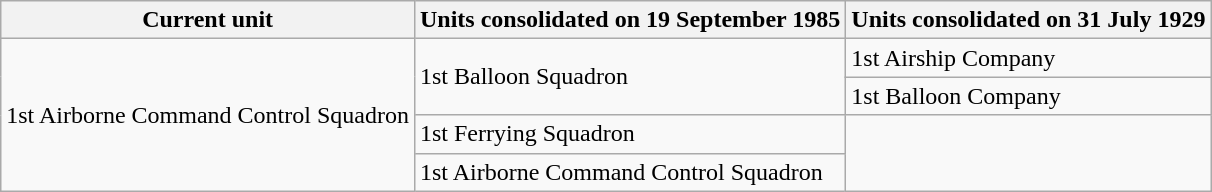<table class="wikitable">
<tr>
<th>Current unit</th>
<th>Units consolidated on 19 September 1985</th>
<th>Units consolidated on 31 July 1929</th>
</tr>
<tr>
<td rowspan=4>1st Airborne Command Control Squadron</td>
<td rowspan=2>1st Balloon Squadron</td>
<td>1st Airship Company</td>
</tr>
<tr>
<td>1st Balloon Company</td>
</tr>
<tr>
<td>1st Ferrying Squadron</td>
<td rowspan=2></td>
</tr>
<tr>
<td>1st Airborne Command Control Squadron</td>
</tr>
</table>
